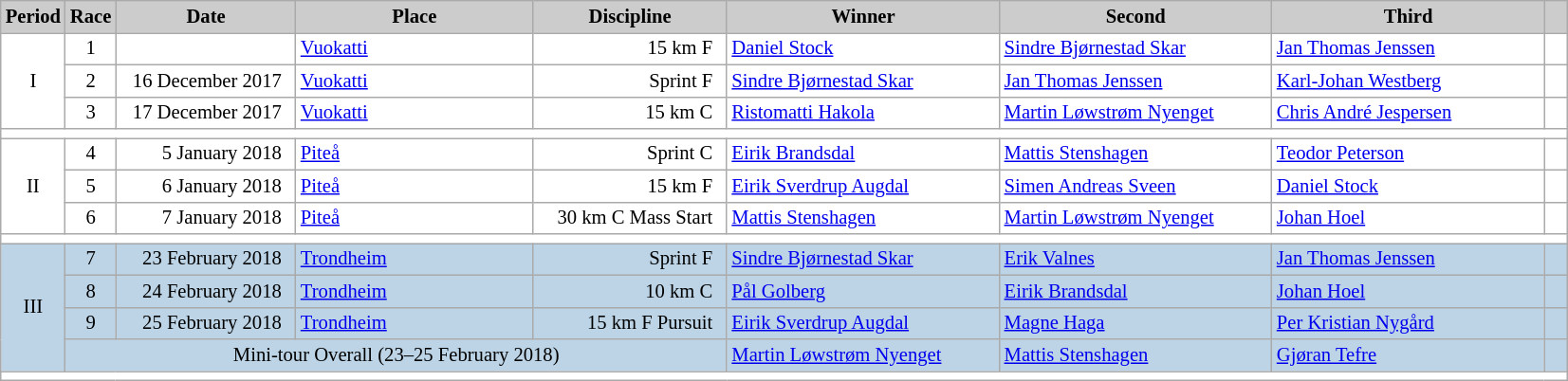<table class="wikitable plainrowheaders" style="background:#fff; font-size:86%; line-height:16px; border:grey solid 1px; border-collapse:collapse;">
<tr style="background:#ccc; text-align:center;">
<th scope="col" style="background:#ccc; width=20 px;">Period</th>
<th scope="col" style="background:#ccc; width=30 px;">Race</th>
<th scope="col" style="background:#ccc; width:120px;">Date</th>
<th scope="col" style="background:#ccc; width:160px;">Place</th>
<th scope="col" style="background:#ccc; width:130px;">Discipline</th>
<th scope="col" style="background:#ccc; width:185px;">Winner</th>
<th scope="col" style="background:#ccc; width:185px;">Second</th>
<th scope="col" style="background:#ccc; width:185px;">Third</th>
<th scope="col" style="background:#ccc; width:10px;"></th>
</tr>
<tr>
<td rowspan=3 align=center>I</td>
<td align=center>1</td>
<td align=right>  </td>
<td> <a href='#'>Vuokatti</a></td>
<td align=right>15 km F  </td>
<td> <a href='#'>Daniel Stock</a></td>
<td> <a href='#'>Sindre Bjørnestad Skar</a></td>
<td> <a href='#'>Jan Thomas Jenssen</a></td>
<td></td>
</tr>
<tr>
<td align=center>2</td>
<td align=right>16 December 2017  </td>
<td> <a href='#'>Vuokatti</a></td>
<td align=right>Sprint F  </td>
<td> <a href='#'>Sindre Bjørnestad Skar</a></td>
<td> <a href='#'>Jan Thomas Jenssen</a></td>
<td> <a href='#'>Karl-Johan Westberg</a></td>
<td></td>
</tr>
<tr>
<td align=center>3</td>
<td align=right>17 December 2017  </td>
<td> <a href='#'>Vuokatti</a></td>
<td align=right>15 km C  </td>
<td> <a href='#'>Ristomatti Hakola</a></td>
<td> <a href='#'>Martin Løwstrøm Nyenget</a></td>
<td> <a href='#'>Chris André Jespersen</a></td>
<td></td>
</tr>
<tr>
<td colspan=9></td>
</tr>
<tr>
<td rowspan=3 align=center>II</td>
<td align=center>4</td>
<td align=right>5 January 2018  </td>
<td> <a href='#'>Piteå</a></td>
<td align=right>Sprint C  </td>
<td> <a href='#'>Eirik Brandsdal</a></td>
<td> <a href='#'>Mattis Stenshagen</a></td>
<td> <a href='#'>Teodor Peterson</a></td>
<td></td>
</tr>
<tr>
<td align=center>5</td>
<td align=right>6 January 2018  </td>
<td> <a href='#'>Piteå</a></td>
<td align=right>15 km F  </td>
<td> <a href='#'>Eirik Sverdrup Augdal</a></td>
<td> <a href='#'>Simen Andreas Sveen</a></td>
<td> <a href='#'>Daniel Stock</a></td>
<td></td>
</tr>
<tr>
<td align=center>6</td>
<td align=right>7 January 2018  </td>
<td> <a href='#'>Piteå</a></td>
<td align=right>30 km C Mass Start  </td>
<td> <a href='#'>Mattis Stenshagen</a></td>
<td> <a href='#'>Martin Løwstrøm Nyenget</a></td>
<td> <a href='#'>Johan Hoel</a></td>
<td></td>
</tr>
<tr>
<td colspan=9></td>
</tr>
<tr bgcolor=#BCD4E6>
<td rowspan=4 align=center>III</td>
<td align=center>7</td>
<td align=right>23 February 2018  </td>
<td> <a href='#'>Trondheim</a></td>
<td align=right>Sprint F  </td>
<td> <a href='#'>Sindre Bjørnestad Skar</a></td>
<td> <a href='#'>Erik Valnes</a></td>
<td> <a href='#'>Jan Thomas Jenssen</a></td>
<td></td>
</tr>
<tr bgcolor=#BCD4E6>
<td align=center>8</td>
<td align=right>24 February 2018  </td>
<td> <a href='#'>Trondheim</a></td>
<td align=right>10 km C  </td>
<td> <a href='#'>Pål Golberg</a></td>
<td> <a href='#'>Eirik Brandsdal</a></td>
<td> <a href='#'>Johan Hoel</a></td>
<td></td>
</tr>
<tr bgcolor=#BCD4E6>
<td align=center>9</td>
<td align=right>25 February 2018  </td>
<td> <a href='#'>Trondheim</a></td>
<td align=right>15 km F Pursuit  </td>
<td> <a href='#'>Eirik Sverdrup Augdal</a></td>
<td> <a href='#'>Magne Haga</a></td>
<td> <a href='#'>Per Kristian Nygård</a></td>
<td></td>
</tr>
<tr bgcolor=#BCD4E6>
<td colspan=4 align=center>Mini-tour Overall (23–25 February 2018)</td>
<td> <a href='#'>Martin Løwstrøm Nyenget</a></td>
<td> <a href='#'>Mattis Stenshagen</a></td>
<td> <a href='#'>Gjøran Tefre</a></td>
<td></td>
</tr>
<tr>
<td colspan=10></td>
</tr>
</table>
